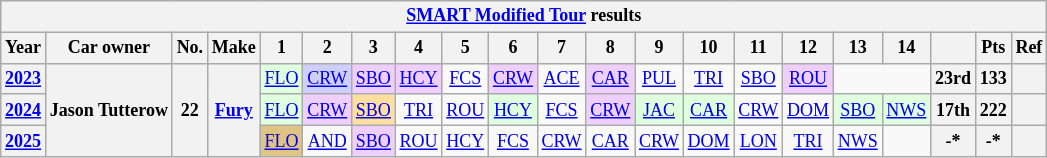<table class="wikitable" style="text-align:center; font-size:75%">
<tr>
<th colspan=38><a href='#'>SMART Modified Tour</a> results</th>
</tr>
<tr>
<th>Year</th>
<th>Car owner</th>
<th>No.</th>
<th>Make</th>
<th>1</th>
<th>2</th>
<th>3</th>
<th>4</th>
<th>5</th>
<th>6</th>
<th>7</th>
<th>8</th>
<th>9</th>
<th>10</th>
<th>11</th>
<th>12</th>
<th>13</th>
<th>14</th>
<th></th>
<th>Pts</th>
<th>Ref</th>
</tr>
<tr>
<th><a href='#'>2023</a></th>
<th rowspan=3>Jason Tutterow</th>
<th rowspan=3>22</th>
<th rowspan=3><a href='#'>Fury</a></th>
<td style="background:#DFFFDF;"><a href='#'>FLO</a><br></td>
<td style="background:#CFCFFF;"><a href='#'>CRW</a><br></td>
<td style="background:#EFCFFF;"><a href='#'>SBO</a><br></td>
<td style="background:#EFCFFF;"><a href='#'>HCY</a><br></td>
<td><a href='#'>FCS</a></td>
<td style="background:#EFCFFF;"><a href='#'>CRW</a><br></td>
<td><a href='#'>ACE</a></td>
<td style="background:#EFCFFF;"><a href='#'>CAR</a><br></td>
<td><a href='#'>PUL</a></td>
<td><a href='#'>TRI</a></td>
<td><a href='#'>SBO</a></td>
<td style="background:#EFCFFF;"><a href='#'>ROU</a><br></td>
<td colspan=2></td>
<th>23rd</th>
<th>133</th>
<th></th>
</tr>
<tr>
<th><a href='#'>2024</a></th>
<td style="background:#DFFFDF;"><a href='#'>FLO</a><br></td>
<td style="background:#EFCFFF;"><a href='#'>CRW</a><br></td>
<td style="background:#FFDF9F;"><a href='#'>SBO</a><br></td>
<td><a href='#'>TRI</a></td>
<td><a href='#'>ROU</a></td>
<td style="background:#DFFFDF;"><a href='#'>HCY</a><br></td>
<td><a href='#'>FCS</a></td>
<td style="background:#EFCFFF;"><a href='#'>CRW</a><br></td>
<td style="background:#DFFFDF;"><a href='#'>JAC</a><br></td>
<td style="background:#DFFFDF;"><a href='#'>CAR</a><br></td>
<td><a href='#'>CRW</a></td>
<td><a href='#'>DOM</a></td>
<td style="background:#DFFFDF;"><a href='#'>SBO</a><br></td>
<td style="background:#DFFFDF;"><a href='#'>NWS</a><br></td>
<th>17th</th>
<th>222</th>
<th></th>
</tr>
<tr>
<th><a href='#'>2025</a></th>
<td style="background:#DFC484;"><a href='#'>FLO</a><br></td>
<td><a href='#'>AND</a></td>
<td style="background:#EFCFFF;"><a href='#'>SBO</a><br></td>
<td><a href='#'>ROU</a></td>
<td><a href='#'>HCY</a></td>
<td><a href='#'>FCS</a></td>
<td><a href='#'>CRW</a></td>
<td><a href='#'>CAR</a></td>
<td><a href='#'>CRW</a></td>
<td><a href='#'>DOM</a></td>
<td><a href='#'>LON</a></td>
<td><a href='#'>TRI</a></td>
<td><a href='#'>NWS</a></td>
<td></td>
<th>-*</th>
<th>-*</th>
<th></th>
</tr>
</table>
